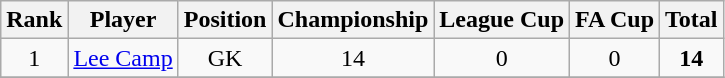<table class="wikitable">
<tr>
<th>Rank</th>
<th>Player</th>
<th>Position</th>
<th>Championship</th>
<th>League Cup</th>
<th>FA Cup</th>
<th>Total</th>
</tr>
<tr>
<td align=center>1</td>
<td> <a href='#'>Lee Camp</a></td>
<td align=center>GK</td>
<td align=center>14</td>
<td align=center>0</td>
<td align=center>0</td>
<td align=center><strong>14</strong></td>
</tr>
<tr>
</tr>
</table>
